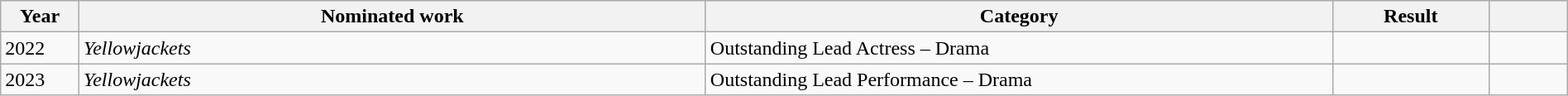<table class="wikitable" style="width:100%;">
<tr>
<th style="width:5%;">Year</th>
<th style="width:40%;">Nominated work</th>
<th style="width:40%;">Category</th>
<th style="width:10%;">Result</th>
<th style="width:5%;"></th>
</tr>
<tr>
<td>2022</td>
<td><em>Yellowjackets</em></td>
<td>Outstanding Lead Actress – Drama</td>
<td></td>
<td style="text-align:center;"></td>
</tr>
<tr>
<td>2023</td>
<td><em>Yellowjackets</em></td>
<td>Outstanding Lead Performance – Drama</td>
<td></td>
<td style="text-align:center;"></td>
</tr>
</table>
